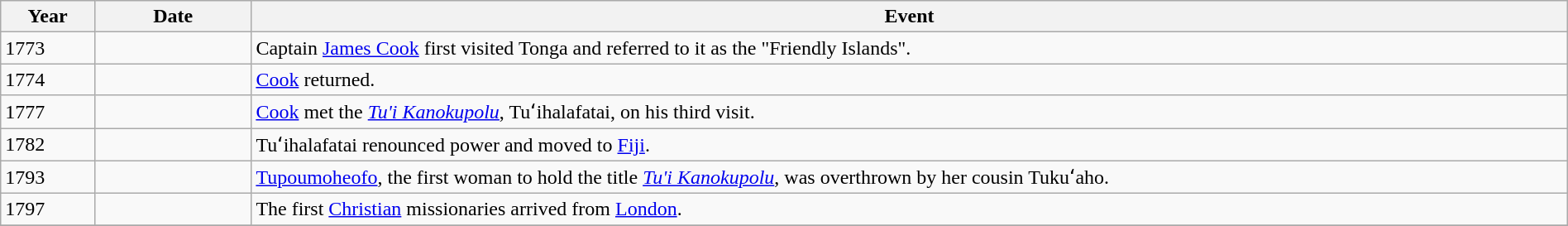<table class="wikitable" width="100%">
<tr>
<th style="width:6%">Year</th>
<th style="width:10%">Date</th>
<th>Event</th>
</tr>
<tr>
<td>1773</td>
<td></td>
<td>Captain <a href='#'>James Cook</a> first visited Tonga and referred to it as the "Friendly Islands".</td>
</tr>
<tr>
<td>1774</td>
<td></td>
<td><a href='#'>Cook</a> returned.</td>
</tr>
<tr>
<td>1777</td>
<td></td>
<td><a href='#'>Cook</a> met the <em><a href='#'>Tu'i Kanokupolu</a></em>, Tuʻihalafatai, on his third visit.</td>
</tr>
<tr>
<td>1782</td>
<td></td>
<td>Tuʻihalafatai renounced power and moved to <a href='#'>Fiji</a>.</td>
</tr>
<tr>
<td>1793</td>
<td></td>
<td><a href='#'>Tupoumoheofo</a>, the first woman to hold the title <em><a href='#'>Tu'i Kanokupolu</a></em>, was overthrown by her cousin Tukuʻaho.</td>
</tr>
<tr>
<td>1797</td>
<td></td>
<td>The first <a href='#'>Christian</a> missionaries arrived from <a href='#'>London</a>.</td>
</tr>
<tr>
</tr>
</table>
